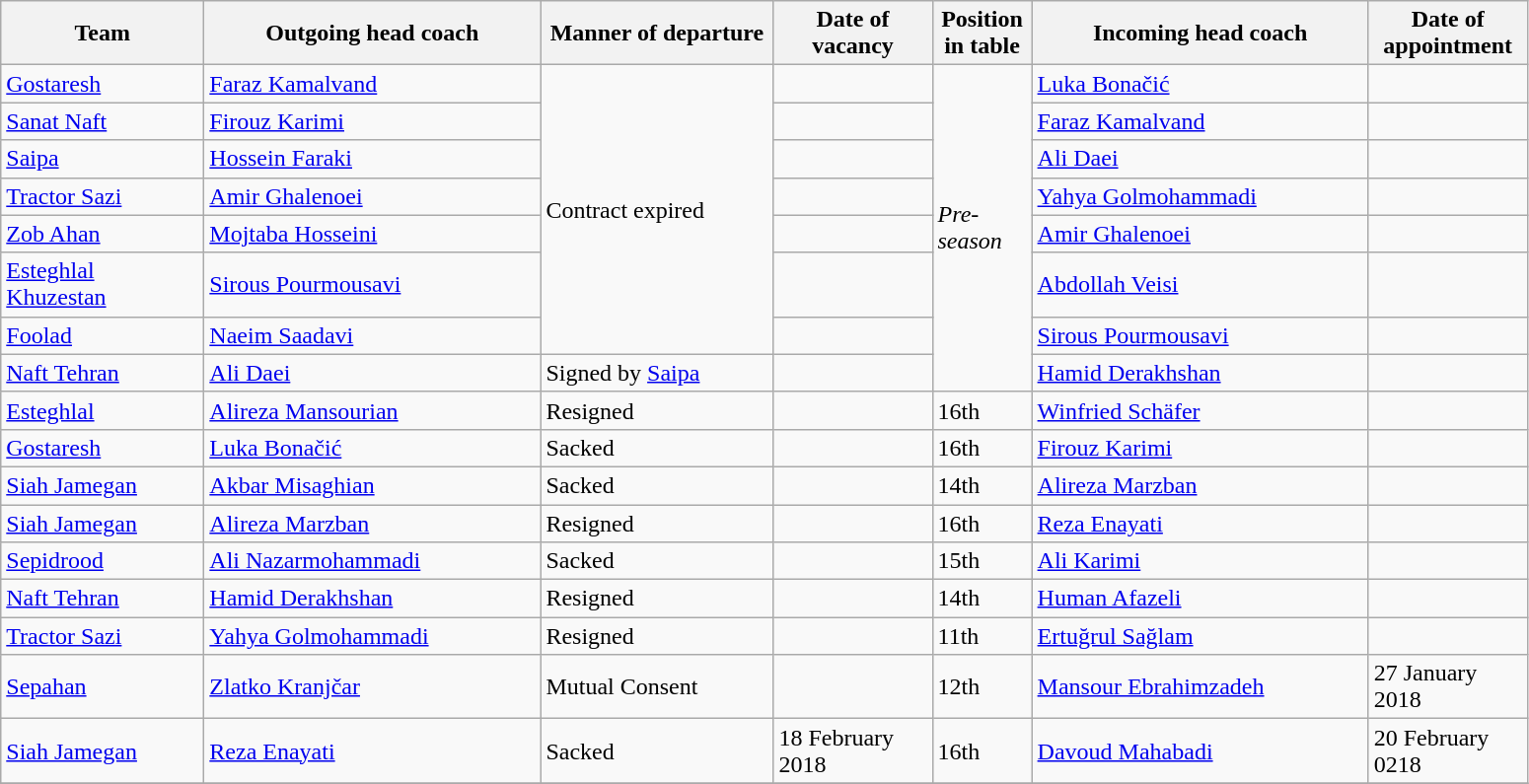<table class="wikitable">
<tr>
<th width=130>Team</th>
<th width=220>Outgoing head coach</th>
<th width=150>Manner of departure</th>
<th width=100>Date of vacancy</th>
<th width=60>Position in table</th>
<th width=220>Incoming head coach</th>
<th width=100>Date of appointment</th>
</tr>
<tr>
<td><a href='#'>Gostaresh</a></td>
<td> <a href='#'>Faraz Kamalvand</a></td>
<td rowspan="7">Contract expired</td>
<td></td>
<td rowspan="8"><em>Pre-season</em></td>
<td> <a href='#'>Luka Bonačić</a></td>
<td></td>
</tr>
<tr>
<td><a href='#'>Sanat Naft</a></td>
<td> <a href='#'>Firouz Karimi</a></td>
<td></td>
<td> <a href='#'>Faraz Kamalvand</a></td>
<td></td>
</tr>
<tr>
<td><a href='#'>Saipa</a></td>
<td> <a href='#'>Hossein Faraki</a></td>
<td></td>
<td> <a href='#'>Ali Daei</a></td>
<td></td>
</tr>
<tr>
<td><a href='#'>Tractor Sazi</a></td>
<td> <a href='#'>Amir Ghalenoei</a></td>
<td></td>
<td> <a href='#'>Yahya Golmohammadi</a></td>
<td></td>
</tr>
<tr>
<td><a href='#'>Zob Ahan</a></td>
<td> <a href='#'>Mojtaba Hosseini</a></td>
<td></td>
<td> <a href='#'>Amir Ghalenoei</a></td>
<td></td>
</tr>
<tr>
<td><a href='#'>Esteghlal Khuzestan</a></td>
<td> <a href='#'>Sirous Pourmousavi</a></td>
<td></td>
<td> <a href='#'>Abdollah Veisi</a></td>
<td></td>
</tr>
<tr>
<td><a href='#'>Foolad</a></td>
<td> <a href='#'>Naeim Saadavi</a></td>
<td></td>
<td> <a href='#'>Sirous Pourmousavi</a></td>
<td></td>
</tr>
<tr>
<td><a href='#'>Naft Tehran</a></td>
<td> <a href='#'>Ali Daei</a></td>
<td>Signed by <a href='#'>Saipa</a></td>
<td></td>
<td> <a href='#'>Hamid Derakhshan</a></td>
<td></td>
</tr>
<tr>
<td><a href='#'>Esteghlal</a></td>
<td> <a href='#'>Alireza Mansourian</a></td>
<td>Resigned</td>
<td></td>
<td>16th</td>
<td> <a href='#'>Winfried Schäfer</a></td>
<td></td>
</tr>
<tr>
<td><a href='#'>Gostaresh</a></td>
<td> <a href='#'>Luka Bonačić</a></td>
<td>Sacked</td>
<td></td>
<td>16th</td>
<td> <a href='#'>Firouz Karimi</a></td>
<td></td>
</tr>
<tr>
<td><a href='#'>Siah Jamegan</a></td>
<td> <a href='#'>Akbar Misaghian</a></td>
<td>Sacked</td>
<td></td>
<td>14th</td>
<td> <a href='#'>Alireza Marzban</a></td>
<td></td>
</tr>
<tr>
<td><a href='#'>Siah Jamegan</a></td>
<td> <a href='#'>Alireza Marzban</a></td>
<td>Resigned</td>
<td></td>
<td>16th</td>
<td> <a href='#'>Reza Enayati</a></td>
<td></td>
</tr>
<tr>
<td><a href='#'>Sepidrood</a></td>
<td> <a href='#'>Ali Nazarmohammadi</a></td>
<td>Sacked</td>
<td></td>
<td>15th</td>
<td> <a href='#'>Ali Karimi</a></td>
<td></td>
</tr>
<tr>
<td><a href='#'>Naft Tehran</a></td>
<td> <a href='#'>Hamid Derakhshan</a></td>
<td>Resigned</td>
<td></td>
<td>14th</td>
<td> <a href='#'>Human Afazeli</a></td>
<td></td>
</tr>
<tr>
<td><a href='#'>Tractor Sazi</a></td>
<td> <a href='#'>Yahya Golmohammadi</a></td>
<td>Resigned</td>
<td></td>
<td>11th</td>
<td> <a href='#'>Ertuğrul Sağlam</a></td>
<td></td>
</tr>
<tr>
<td><a href='#'>Sepahan</a></td>
<td> <a href='#'>Zlatko Kranjčar</a></td>
<td>Mutual Consent</td>
<td></td>
<td>12th</td>
<td> <a href='#'>Mansour Ebrahimzadeh</a></td>
<td>27 January 2018</td>
</tr>
<tr>
<td><a href='#'>Siah Jamegan</a></td>
<td> <a href='#'>Reza Enayati</a></td>
<td>Sacked</td>
<td>18 February 2018</td>
<td>16th</td>
<td> <a href='#'>Davoud Mahabadi</a></td>
<td>20 February 0218</td>
</tr>
<tr>
</tr>
</table>
